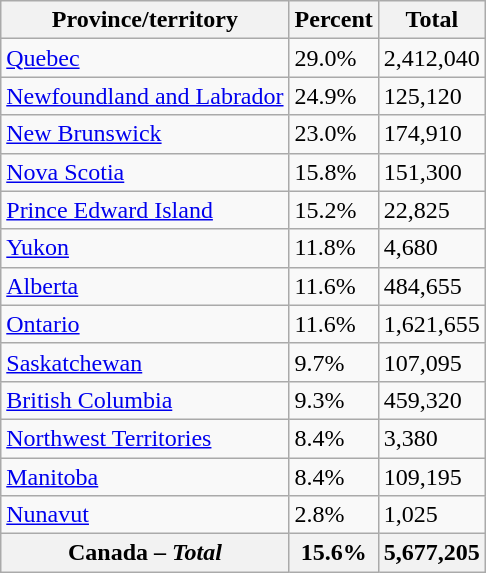<table class="wikitable sortable collapsible" style="font-size: 100%;">
<tr>
<th>Province/territory</th>
<th>Percent</th>
<th>Total</th>
</tr>
<tr>
<td> <a href='#'>Quebec</a></td>
<td>29.0%</td>
<td>2,412,040</td>
</tr>
<tr>
<td> <a href='#'>Newfoundland and Labrador</a></td>
<td>24.9%</td>
<td>125,120</td>
</tr>
<tr>
<td> <a href='#'>New Brunswick</a></td>
<td>23.0%</td>
<td>174,910</td>
</tr>
<tr>
<td> <a href='#'>Nova Scotia</a></td>
<td>15.8%</td>
<td>151,300</td>
</tr>
<tr>
<td> <a href='#'>Prince Edward Island</a></td>
<td>15.2%</td>
<td>22,825</td>
</tr>
<tr>
<td> <a href='#'>Yukon</a></td>
<td>11.8%</td>
<td>4,680</td>
</tr>
<tr>
<td> <a href='#'>Alberta</a></td>
<td>11.6%</td>
<td>484,655</td>
</tr>
<tr>
<td> <a href='#'>Ontario</a></td>
<td>11.6%</td>
<td>1,621,655</td>
</tr>
<tr>
<td> <a href='#'>Saskatchewan</a></td>
<td>9.7%</td>
<td>107,095</td>
</tr>
<tr>
<td> <a href='#'>British Columbia</a></td>
<td>9.3%</td>
<td>459,320</td>
</tr>
<tr>
<td> <a href='#'>Northwest Territories</a></td>
<td>8.4%</td>
<td>3,380</td>
</tr>
<tr>
<td> <a href='#'>Manitoba</a></td>
<td>8.4%</td>
<td>109,195</td>
</tr>
<tr>
<td> <a href='#'>Nunavut</a></td>
<td>2.8%</td>
<td>1,025</td>
</tr>
<tr>
<th><strong>Canada</strong> – <em>Total</em></th>
<th>15.6%</th>
<th>5,677,205</th>
</tr>
</table>
